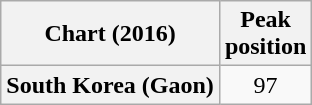<table class="wikitable plainrowheaders" style="text-align:center;">
<tr>
<th>Chart (2016)</th>
<th>Peak<br>position</th>
</tr>
<tr>
<th scope="row">South Korea (Gaon)</th>
<td>97</td>
</tr>
</table>
